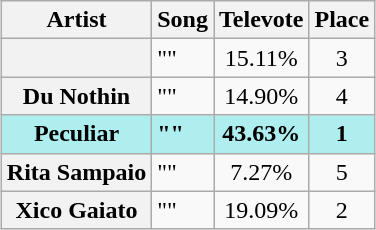<table class="sortable wikitable plainrowheaders" style="margin: 1em auto 1em auto; text-align:center">
<tr>
<th scope="col">Artist</th>
<th scope="col">Song</th>
<th scope="col">Televote</th>
<th scope="col">Place</th>
</tr>
<tr>
<th scope="row"></th>
<td align="left">""</td>
<td>15.11%</td>
<td>3</td>
</tr>
<tr>
<th scope="row">Du Nothin</th>
<td align="left">""</td>
<td>14.90%</td>
<td>4</td>
</tr>
<tr style="font-weight:bold; background:paleturquoise;">
<th scope="row" style="font-weight:bold; background:paleturquoise;">Peculiar</th>
<td align="left">""</td>
<td>43.63%</td>
<td>1</td>
</tr>
<tr>
<th scope="row">Rita Sampaio</th>
<td align="left">""</td>
<td>7.27%</td>
<td>5</td>
</tr>
<tr>
<th scope="row">Xico Gaiato</th>
<td align="left">""</td>
<td>19.09%</td>
<td>2</td>
</tr>
</table>
